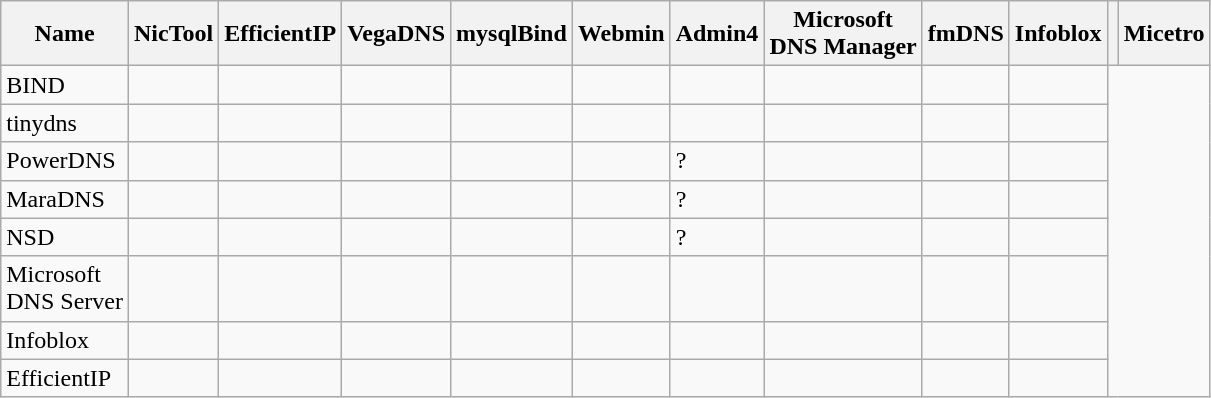<table class="wikitable sortable">
<tr>
<th>Name</th>
<th>NicTool</th>
<th>EfficientIP</th>
<th>VegaDNS</th>
<th>mysqlBind</th>
<th>Webmin</th>
<th>Admin4</th>
<th>Microsoft<br>DNS Manager</th>
<th>fmDNS</th>
<th>Infoblox</th>
<th></th>
<th>Micetro</th>
</tr>
<tr>
<td>BIND</td>
<td></td>
<td></td>
<td></td>
<td></td>
<td></td>
<td></td>
<td></td>
<td></td>
<td></td>
</tr>
<tr>
<td>tinydns</td>
<td></td>
<td></td>
<td></td>
<td></td>
<td></td>
<td></td>
<td></td>
<td></td>
<td></td>
</tr>
<tr>
<td>PowerDNS</td>
<td></td>
<td></td>
<td></td>
<td></td>
<td></td>
<td>?</td>
<td></td>
<td></td>
<td></td>
</tr>
<tr>
<td>MaraDNS</td>
<td></td>
<td></td>
<td></td>
<td></td>
<td></td>
<td>?</td>
<td></td>
<td></td>
<td></td>
</tr>
<tr>
<td>NSD</td>
<td></td>
<td></td>
<td></td>
<td></td>
<td></td>
<td>?</td>
<td></td>
<td></td>
<td></td>
</tr>
<tr>
<td>Microsoft<br>DNS Server</td>
<td></td>
<td></td>
<td></td>
<td></td>
<td></td>
<td></td>
<td></td>
<td></td>
<td></td>
</tr>
<tr>
<td>Infoblox</td>
<td></td>
<td></td>
<td></td>
<td></td>
<td></td>
<td></td>
<td></td>
<td></td>
<td></td>
</tr>
<tr>
<td>EfficientIP</td>
<td></td>
<td></td>
<td></td>
<td></td>
<td></td>
<td></td>
<td></td>
<td></td>
<td></td>
</tr>
</table>
